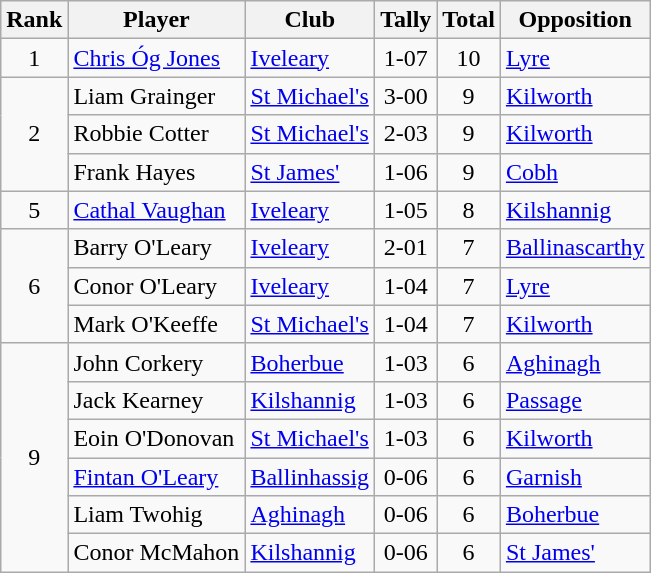<table class="wikitable">
<tr>
<th>Rank</th>
<th>Player</th>
<th>Club</th>
<th>Tally</th>
<th>Total</th>
<th>Opposition</th>
</tr>
<tr>
<td rowspan="1" style="text-align:center;">1</td>
<td><a href='#'>Chris Óg Jones</a></td>
<td><a href='#'>Iveleary</a></td>
<td align=center>1-07</td>
<td align=center>10</td>
<td><a href='#'>Lyre</a></td>
</tr>
<tr>
<td rowspan="3" style="text-align:center;">2</td>
<td>Liam Grainger</td>
<td><a href='#'>St Michael's</a></td>
<td align=center>3-00</td>
<td align=center>9</td>
<td><a href='#'>Kilworth</a></td>
</tr>
<tr>
<td>Robbie Cotter</td>
<td><a href='#'>St Michael's</a></td>
<td align=center>2-03</td>
<td align=center>9</td>
<td><a href='#'>Kilworth</a></td>
</tr>
<tr>
<td>Frank Hayes</td>
<td><a href='#'>St James'</a></td>
<td align=center>1-06</td>
<td align=center>9</td>
<td><a href='#'>Cobh</a></td>
</tr>
<tr>
<td rowspan="1" style="text-align:center;">5</td>
<td><a href='#'>Cathal Vaughan</a></td>
<td><a href='#'>Iveleary</a></td>
<td align=center>1-05</td>
<td align=center>8</td>
<td><a href='#'>Kilshannig</a></td>
</tr>
<tr>
<td rowspan="3" style="text-align:center;">6</td>
<td>Barry O'Leary</td>
<td><a href='#'>Iveleary</a></td>
<td align=center>2-01</td>
<td align=center>7</td>
<td><a href='#'>Ballinascarthy</a></td>
</tr>
<tr>
<td>Conor O'Leary</td>
<td><a href='#'>Iveleary</a></td>
<td align=center>1-04</td>
<td align=center>7</td>
<td><a href='#'>Lyre</a></td>
</tr>
<tr>
<td>Mark O'Keeffe</td>
<td><a href='#'>St Michael's</a></td>
<td align=center>1-04</td>
<td align=center>7</td>
<td><a href='#'>Kilworth</a></td>
</tr>
<tr>
<td rowspan="6" style="text-align:center;">9</td>
<td>John Corkery</td>
<td><a href='#'>Boherbue</a></td>
<td align=center>1-03</td>
<td align=center>6</td>
<td><a href='#'>Aghinagh</a></td>
</tr>
<tr>
<td>Jack Kearney</td>
<td><a href='#'>Kilshannig</a></td>
<td align=center>1-03</td>
<td align=center>6</td>
<td><a href='#'>Passage</a></td>
</tr>
<tr>
<td>Eoin O'Donovan</td>
<td><a href='#'>St Michael's</a></td>
<td align=center>1-03</td>
<td align=center>6</td>
<td><a href='#'>Kilworth</a></td>
</tr>
<tr>
<td><a href='#'>Fintan O'Leary</a></td>
<td><a href='#'>Ballinhassig</a></td>
<td align=center>0-06</td>
<td align=center>6</td>
<td><a href='#'>Garnish</a></td>
</tr>
<tr>
<td>Liam Twohig</td>
<td><a href='#'>Aghinagh</a></td>
<td align=center>0-06</td>
<td align=center>6</td>
<td><a href='#'>Boherbue</a></td>
</tr>
<tr>
<td>Conor McMahon</td>
<td><a href='#'>Kilshannig</a></td>
<td align=center>0-06</td>
<td align=center>6</td>
<td><a href='#'>St James'</a></td>
</tr>
</table>
